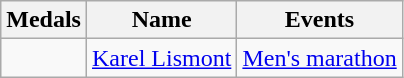<table class="wikitable sortable" style="font-size:100%">
<tr>
<th>Medals</th>
<th>Name</th>
<th>Events</th>
</tr>
<tr>
<td align=center></td>
<td><a href='#'>Karel Lismont</a></td>
<td><a href='#'>Men's marathon</a></td>
</tr>
</table>
